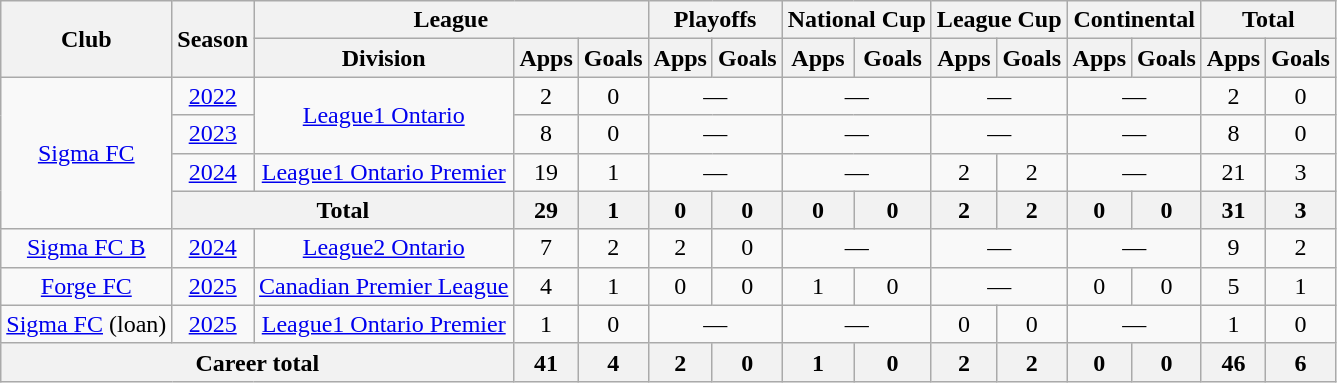<table class="wikitable" style="text-align: center">
<tr>
<th rowspan="2">Club</th>
<th rowspan="2">Season</th>
<th colspan="3">League</th>
<th colspan="2">Playoffs</th>
<th colspan="2">National Cup</th>
<th colspan="2">League Cup</th>
<th colspan="2">Continental</th>
<th colspan="2">Total</th>
</tr>
<tr>
<th>Division</th>
<th>Apps</th>
<th>Goals</th>
<th>Apps</th>
<th>Goals</th>
<th>Apps</th>
<th>Goals</th>
<th>Apps</th>
<th>Goals</th>
<th>Apps</th>
<th>Goals</th>
<th>Apps</th>
<th>Goals</th>
</tr>
<tr>
<td rowspan=4><a href='#'>Sigma FC</a></td>
<td><a href='#'>2022</a></td>
<td rowspan=2><a href='#'>League1 Ontario</a></td>
<td>2</td>
<td>0</td>
<td colspan="2">—</td>
<td colspan="2">—</td>
<td colspan="2">—</td>
<td colspan="2">—</td>
<td>2</td>
<td>0</td>
</tr>
<tr>
<td><a href='#'>2023</a></td>
<td>8</td>
<td>0</td>
<td colspan="2">—</td>
<td colspan="2">—</td>
<td colspan="2">—</td>
<td colspan="2">—</td>
<td>8</td>
<td>0</td>
</tr>
<tr>
<td><a href='#'>2024</a></td>
<td><a href='#'>League1 Ontario Premier</a></td>
<td>19</td>
<td>1</td>
<td colspan="2">—</td>
<td colspan="2">—</td>
<td>2</td>
<td>2</td>
<td colspan="2">—</td>
<td>21</td>
<td>3</td>
</tr>
<tr>
<th colspan="2">Total</th>
<th>29</th>
<th>1</th>
<th>0</th>
<th>0</th>
<th>0</th>
<th>0</th>
<th>2</th>
<th>2</th>
<th>0</th>
<th>0</th>
<th>31</th>
<th>3</th>
</tr>
<tr>
<td><a href='#'>Sigma FC B</a></td>
<td><a href='#'>2024</a></td>
<td><a href='#'>League2 Ontario</a></td>
<td>7</td>
<td>2</td>
<td>2</td>
<td>0</td>
<td colspan="2">—</td>
<td colspan="2">—</td>
<td colspan="2">—</td>
<td>9</td>
<td>2</td>
</tr>
<tr>
<td><a href='#'>Forge FC</a></td>
<td><a href='#'>2025</a></td>
<td><a href='#'>Canadian Premier League</a></td>
<td>4</td>
<td>1</td>
<td>0</td>
<td>0</td>
<td>1</td>
<td>0</td>
<td colspan="2">—</td>
<td>0</td>
<td>0</td>
<td>5</td>
<td>1</td>
</tr>
<tr>
<td><a href='#'>Sigma FC</a> (loan)</td>
<td><a href='#'>2025</a></td>
<td><a href='#'>League1 Ontario Premier</a></td>
<td>1</td>
<td>0</td>
<td colspan="2">—</td>
<td colspan="2">—</td>
<td>0</td>
<td>0</td>
<td colspan="2">—</td>
<td>1</td>
<td>0</td>
</tr>
<tr>
<th colspan="3"><strong>Career total</strong></th>
<th>41</th>
<th>4</th>
<th>2</th>
<th>0</th>
<th>1</th>
<th>0</th>
<th>2</th>
<th>2</th>
<th>0</th>
<th>0</th>
<th>46</th>
<th>6</th>
</tr>
</table>
